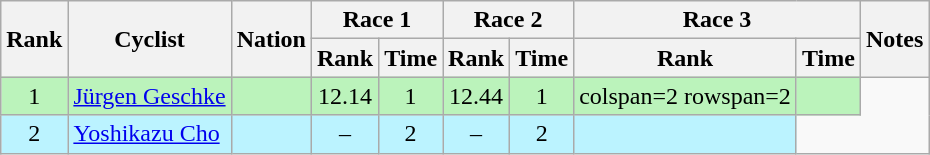<table class="wikitable sortable" style="text-align:center">
<tr>
<th rowspan=2>Rank</th>
<th rowspan=2>Cyclist</th>
<th rowspan=2>Nation</th>
<th colspan=2>Race 1</th>
<th colspan=2>Race 2</th>
<th colspan=2>Race 3</th>
<th rowspan=2>Notes</th>
</tr>
<tr>
<th>Rank</th>
<th>Time</th>
<th>Rank</th>
<th>Time</th>
<th>Rank</th>
<th>Time</th>
</tr>
<tr bgcolor=bbf3bb>
<td>1</td>
<td align=left data-sort-value="Geschke, Jürgen"><a href='#'>Jürgen Geschke</a></td>
<td align=left></td>
<td>12.14</td>
<td>1</td>
<td>12.44</td>
<td>1</td>
<td>colspan=2 rowspan=2 </td>
<td></td>
</tr>
<tr bgcolor=bbf3ff>
<td>2</td>
<td align=left data-sort-value="Cho, Yoshikazu"><a href='#'>Yoshikazu Cho</a></td>
<td align=left></td>
<td>–</td>
<td>2</td>
<td>–</td>
<td>2</td>
<td></td>
</tr>
</table>
